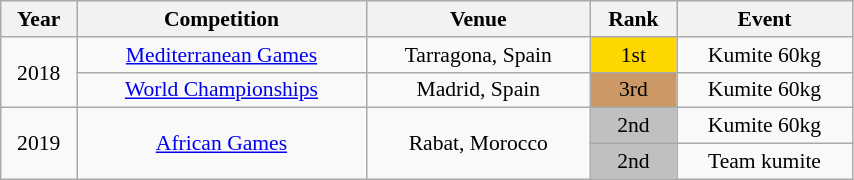<table class="wikitable sortable" width=45% style="font-size:90%; text-align:center;">
<tr>
<th>Year</th>
<th>Competition</th>
<th>Venue</th>
<th>Rank</th>
<th>Event</th>
</tr>
<tr>
<td rowspan=2>2018</td>
<td><a href='#'>Mediterranean Games</a></td>
<td>Tarragona, Spain</td>
<td bgcolor="gold">1st</td>
<td>Kumite 60kg</td>
</tr>
<tr>
<td><a href='#'>World Championships</a></td>
<td>Madrid, Spain</td>
<td bgcolor="cc9966">3rd</td>
<td>Kumite 60kg</td>
</tr>
<tr>
<td rowspan=2>2019</td>
<td rowspan=2><a href='#'>African Games</a></td>
<td rowspan=2>Rabat, Morocco</td>
<td bgcolor="silver">2nd</td>
<td>Kumite 60kg</td>
</tr>
<tr>
<td bgcolor="silver">2nd</td>
<td>Team kumite</td>
</tr>
</table>
